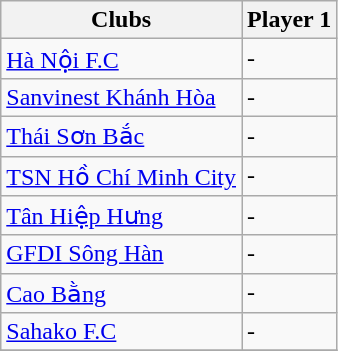<table class="wikitable sortable">
<tr>
<th>Clubs</th>
<th>Player 1</th>
</tr>
<tr>
<td><a href='#'>Hà Nội F.C</a></td>
<td>-</td>
</tr>
<tr>
<td><a href='#'>Sanvinest Khánh Hòa</a></td>
<td>-</td>
</tr>
<tr>
<td><a href='#'>Thái Sơn Bắc</a></td>
<td>-</td>
</tr>
<tr>
<td><a href='#'>TSN Hồ Chí Minh City</a></td>
<td>-</td>
</tr>
<tr>
<td><a href='#'>Tân Hiệp Hưng</a></td>
<td>-</td>
</tr>
<tr>
<td><a href='#'>GFDI Sông Hàn</a></td>
<td>-</td>
</tr>
<tr>
<td><a href='#'>Cao Bằng</a></td>
<td>-</td>
</tr>
<tr>
<td><a href='#'>Sahako F.C</a></td>
<td>-</td>
</tr>
<tr>
</tr>
</table>
